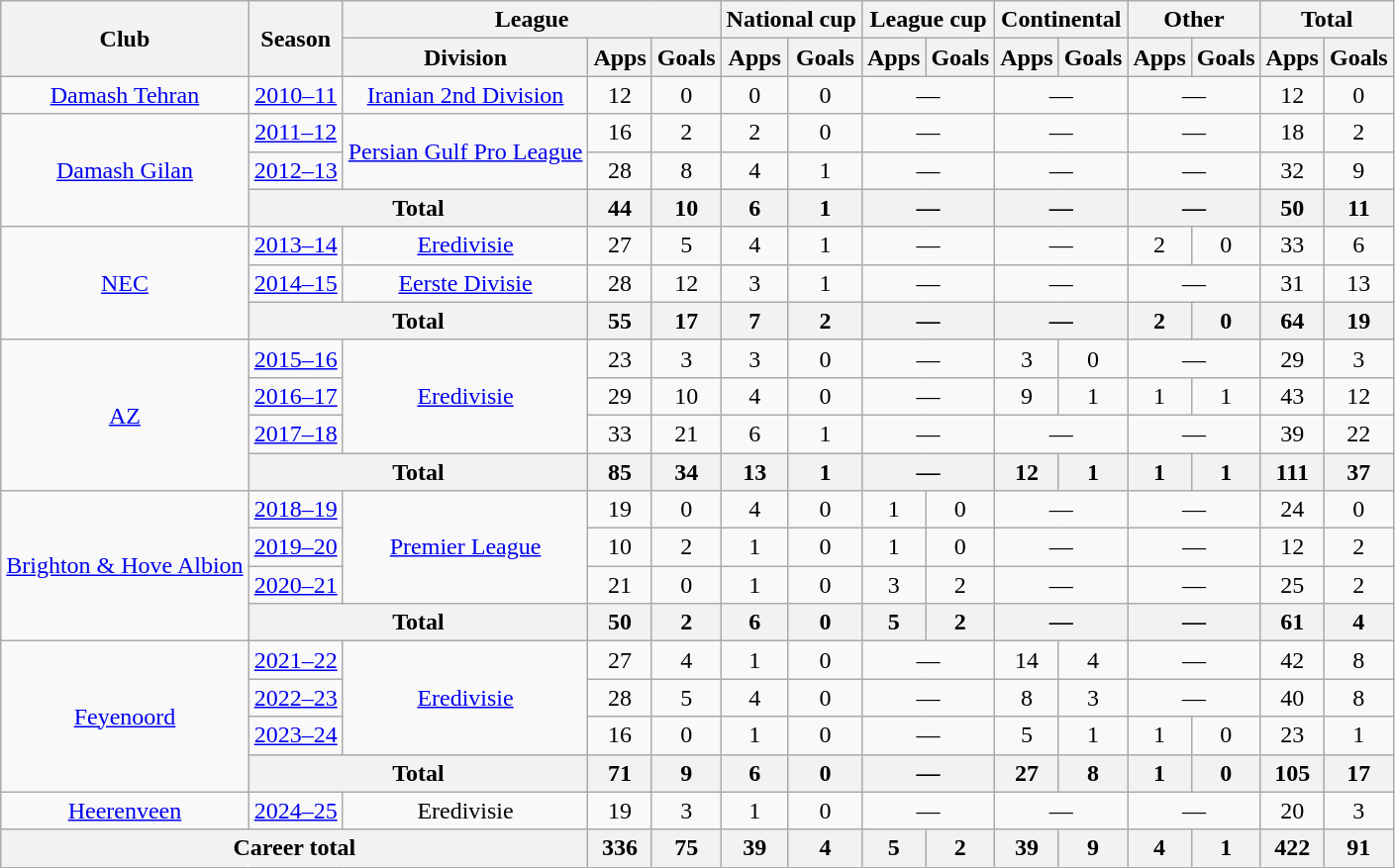<table class="wikitable" style="text-align:center">
<tr>
<th rowspan="2">Club</th>
<th rowspan="2">Season</th>
<th colspan="3">League</th>
<th colspan="2">National cup</th>
<th colspan="2">League cup</th>
<th colspan="2">Continental</th>
<th colspan="2">Other</th>
<th colspan="2">Total</th>
</tr>
<tr>
<th>Division</th>
<th>Apps</th>
<th>Goals</th>
<th>Apps</th>
<th>Goals</th>
<th>Apps</th>
<th>Goals</th>
<th>Apps</th>
<th>Goals</th>
<th>Apps</th>
<th>Goals</th>
<th>Apps</th>
<th>Goals</th>
</tr>
<tr>
<td><a href='#'>Damash Tehran</a></td>
<td><a href='#'>2010–11</a></td>
<td><a href='#'>Iranian 2nd Division</a></td>
<td>12</td>
<td>0</td>
<td>0</td>
<td>0</td>
<td colspan="2">—</td>
<td colspan="2">—</td>
<td colspan="2">—</td>
<td>12</td>
<td>0</td>
</tr>
<tr>
<td rowspan="3"><a href='#'>Damash Gilan</a></td>
<td><a href='#'>2011–12</a></td>
<td rowspan="2"><a href='#'>Persian Gulf Pro League</a></td>
<td>16</td>
<td>2</td>
<td>2</td>
<td>0</td>
<td colspan="2">—</td>
<td colspan="2">—</td>
<td colspan="2">—</td>
<td>18</td>
<td>2</td>
</tr>
<tr>
<td><a href='#'>2012–13</a></td>
<td>28</td>
<td>8</td>
<td>4</td>
<td>1</td>
<td colspan="2">—</td>
<td colspan="2">—</td>
<td colspan="2">—</td>
<td>32</td>
<td>9</td>
</tr>
<tr>
<th colspan="2">Total</th>
<th>44</th>
<th>10</th>
<th>6</th>
<th>1</th>
<th colspan="2">—</th>
<th colspan="2">—</th>
<th colspan="2">—</th>
<th>50</th>
<th>11</th>
</tr>
<tr>
<td rowspan="3"><a href='#'>NEC</a></td>
<td><a href='#'>2013–14</a></td>
<td><a href='#'>Eredivisie</a></td>
<td>27</td>
<td>5</td>
<td>4</td>
<td>1</td>
<td colspan="2">—</td>
<td colspan="2">—</td>
<td>2</td>
<td>0</td>
<td>33</td>
<td>6</td>
</tr>
<tr>
<td><a href='#'>2014–15</a></td>
<td><a href='#'>Eerste Divisie</a></td>
<td>28</td>
<td>12</td>
<td>3</td>
<td>1</td>
<td colspan="2">—</td>
<td colspan="2">—</td>
<td colspan="2">—</td>
<td>31</td>
<td>13</td>
</tr>
<tr>
<th colspan="2">Total</th>
<th>55</th>
<th>17</th>
<th>7</th>
<th>2</th>
<th colspan="2">—</th>
<th colspan="2">—</th>
<th>2</th>
<th>0</th>
<th>64</th>
<th>19</th>
</tr>
<tr>
<td rowspan="4"><a href='#'>AZ</a></td>
<td><a href='#'>2015–16</a></td>
<td rowspan="3"><a href='#'>Eredivisie</a></td>
<td>23</td>
<td>3</td>
<td>3</td>
<td>0</td>
<td colspan="2">—</td>
<td>3</td>
<td>0</td>
<td colspan="2">—</td>
<td>29</td>
<td>3</td>
</tr>
<tr>
<td><a href='#'>2016–17</a></td>
<td>29</td>
<td>10</td>
<td>4</td>
<td>0</td>
<td colspan="2">—</td>
<td>9</td>
<td>1</td>
<td>1</td>
<td>1</td>
<td>43</td>
<td>12</td>
</tr>
<tr>
<td><a href='#'>2017–18</a></td>
<td>33</td>
<td>21</td>
<td>6</td>
<td>1</td>
<td colspan="2">—</td>
<td colspan="2">—</td>
<td colspan="2">—</td>
<td>39</td>
<td>22</td>
</tr>
<tr>
<th colspan="2">Total</th>
<th>85</th>
<th>34</th>
<th>13</th>
<th>1</th>
<th colspan="2">—</th>
<th>12</th>
<th>1</th>
<th>1</th>
<th>1</th>
<th>111</th>
<th>37</th>
</tr>
<tr>
<td rowspan="4"><a href='#'>Brighton & Hove Albion</a></td>
<td><a href='#'>2018–19</a></td>
<td rowspan="3"><a href='#'>Premier League</a></td>
<td>19</td>
<td>0</td>
<td>4</td>
<td>0</td>
<td>1</td>
<td>0</td>
<td colspan="2">—</td>
<td colspan="2">—</td>
<td>24</td>
<td>0</td>
</tr>
<tr>
<td><a href='#'>2019–20</a></td>
<td>10</td>
<td>2</td>
<td>1</td>
<td>0</td>
<td>1</td>
<td>0</td>
<td colspan="2">—</td>
<td colspan="2">—</td>
<td>12</td>
<td>2</td>
</tr>
<tr>
<td><a href='#'>2020–21</a></td>
<td>21</td>
<td>0</td>
<td>1</td>
<td>0</td>
<td>3</td>
<td>2</td>
<td colspan="2">—</td>
<td colspan="2">—</td>
<td>25</td>
<td>2</td>
</tr>
<tr>
<th colspan="2">Total</th>
<th>50</th>
<th>2</th>
<th>6</th>
<th>0</th>
<th>5</th>
<th>2</th>
<th colspan="2">—</th>
<th colspan="2">—</th>
<th>61</th>
<th>4</th>
</tr>
<tr>
<td rowspan="4"><a href='#'>Feyenoord</a></td>
<td><a href='#'>2021–22</a></td>
<td rowspan="3"><a href='#'>Eredivisie</a></td>
<td>27</td>
<td>4</td>
<td>1</td>
<td>0</td>
<td colspan="2">—</td>
<td>14</td>
<td>4</td>
<td colspan="2">—</td>
<td>42</td>
<td>8</td>
</tr>
<tr>
<td><a href='#'>2022–23</a></td>
<td>28</td>
<td>5</td>
<td>4</td>
<td>0</td>
<td colspan="2">—</td>
<td>8</td>
<td>3</td>
<td colspan="2">—</td>
<td>40</td>
<td>8</td>
</tr>
<tr>
<td><a href='#'>2023–24</a></td>
<td>16</td>
<td>0</td>
<td>1</td>
<td>0</td>
<td colspan="2">—</td>
<td>5</td>
<td>1</td>
<td>1</td>
<td>0</td>
<td>23</td>
<td>1</td>
</tr>
<tr>
<th colspan="2">Total</th>
<th>71</th>
<th>9</th>
<th>6</th>
<th>0</th>
<th colspan="2">—</th>
<th>27</th>
<th>8</th>
<th>1</th>
<th>0</th>
<th>105</th>
<th>17</th>
</tr>
<tr>
<td><a href='#'>Heerenveen</a></td>
<td><a href='#'>2024–25</a></td>
<td>Eredivisie</td>
<td>19</td>
<td>3</td>
<td>1</td>
<td>0</td>
<td colspan="2">—</td>
<td colspan="2">—</td>
<td colspan="2">—</td>
<td>20</td>
<td>3</td>
</tr>
<tr>
<th colspan="3">Career total</th>
<th>336</th>
<th>75</th>
<th>39</th>
<th>4</th>
<th>5</th>
<th>2</th>
<th>39</th>
<th>9</th>
<th>4</th>
<th>1</th>
<th>422</th>
<th>91</th>
</tr>
</table>
